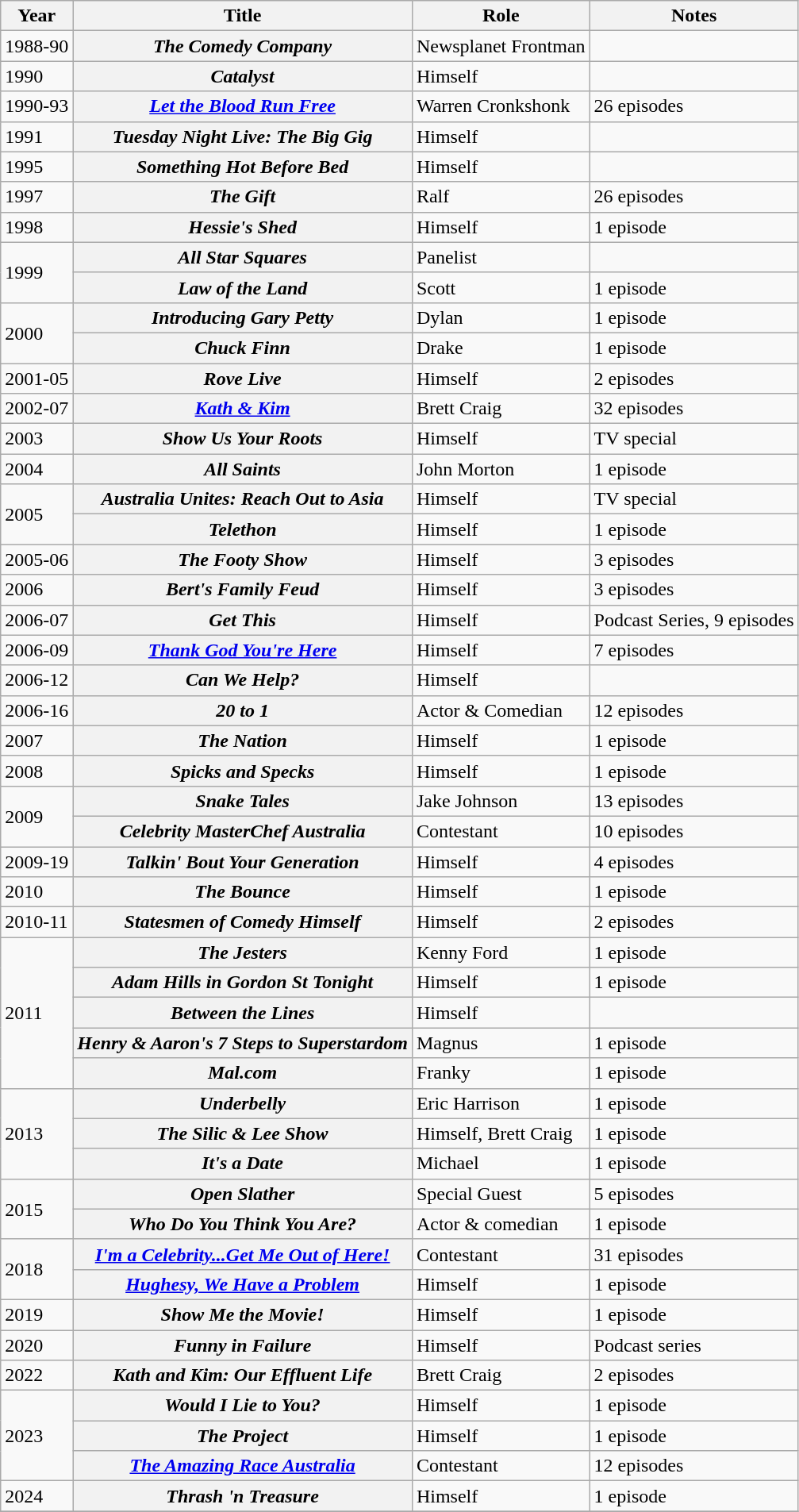<table class="wikitable plainrowheaders sortable">
<tr>
<th scope="col">Year</th>
<th scope="col">Title</th>
<th scope="col">Role</th>
<th scope="col" class="unsortable">Notes</th>
</tr>
<tr>
<td>1988-90</td>
<th scope="row"><em>The Comedy Company</em></th>
<td>Newsplanet Frontman</td>
<td></td>
</tr>
<tr>
<td>1990</td>
<th scope="row"><em>Catalyst</em></th>
<td>Himself</td>
<td></td>
</tr>
<tr>
<td>1990-93</td>
<th scope="row"><em><a href='#'>Let the Blood Run Free</a></em></th>
<td>Warren Cronkshonk</td>
<td>26 episodes</td>
</tr>
<tr>
<td>1991</td>
<th scope="row"><em>Tuesday Night Live: The Big Gig</em></th>
<td>Himself</td>
<td></td>
</tr>
<tr>
<td>1995</td>
<th scope="row"><em>Something Hot Before Bed</em></th>
<td>Himself</td>
<td></td>
</tr>
<tr>
<td>1997</td>
<th scope="row"><em>The Gift</em></th>
<td>Ralf</td>
<td>26 episodes</td>
</tr>
<tr>
<td>1998</td>
<th scope="row"><em>Hessie's Shed</em></th>
<td>Himself</td>
<td>1 episode</td>
</tr>
<tr>
<td rowspan="2">1999</td>
<th scope="row"><em>All Star Squares</em></th>
<td>Panelist</td>
<td></td>
</tr>
<tr>
<th scope="row"><em>Law of the Land</em></th>
<td>Scott</td>
<td>1 episode</td>
</tr>
<tr>
<td rowspan="2">2000</td>
<th scope="row"><em>Introducing Gary Petty</em></th>
<td>Dylan</td>
<td>1 episode</td>
</tr>
<tr>
<th scope="row"><em>Chuck Finn</em></th>
<td>Drake</td>
<td>1 episode</td>
</tr>
<tr>
<td>2001-05</td>
<th scope="row"><em>Rove Live</em></th>
<td>Himself</td>
<td>2 episodes</td>
</tr>
<tr>
<td>2002-07</td>
<th scope="row"><em><a href='#'>Kath & Kim</a></em></th>
<td>Brett Craig</td>
<td>32 episodes</td>
</tr>
<tr>
<td>2003</td>
<th scope="row"><em>Show Us Your Roots</em></th>
<td>Himself</td>
<td>TV special</td>
</tr>
<tr>
<td>2004</td>
<th scope="row"><em>All Saints</em></th>
<td>John Morton</td>
<td>1 episode</td>
</tr>
<tr>
<td rowspan="2">2005</td>
<th scope="row"><em>Australia Unites: Reach Out to Asia</em></th>
<td>Himself</td>
<td>TV special</td>
</tr>
<tr>
<th scope="row"><em>Telethon</em></th>
<td>Himself</td>
<td>1 episode</td>
</tr>
<tr>
<td>2005-06</td>
<th scope="row"><em>The Footy Show</em></th>
<td>Himself</td>
<td>3 episodes</td>
</tr>
<tr>
<td>2006</td>
<th scope="row"><em>Bert's Family Feud</em></th>
<td>Himself</td>
<td>3 episodes</td>
</tr>
<tr>
<td>2006-07</td>
<th scope="row"><em>Get This</em></th>
<td>Himself</td>
<td>Podcast Series, 9 episodes</td>
</tr>
<tr>
<td>2006-09</td>
<th scope="row"><em><a href='#'>Thank God You're Here</a></em></th>
<td>Himself</td>
<td>7 episodes</td>
</tr>
<tr>
<td>2006-12</td>
<th scope="row"><em>Can We Help?</em></th>
<td>Himself</td>
<td></td>
</tr>
<tr>
<td>2006-16</td>
<th scope="row"><em>20 to 1</em></th>
<td>Actor & Comedian</td>
<td>12 episodes</td>
</tr>
<tr>
<td>2007</td>
<th scope="row"><em>The Nation</em></th>
<td>Himself</td>
<td>1 episode</td>
</tr>
<tr>
<td>2008</td>
<th scope="row"><em>Spicks and Specks</em></th>
<td>Himself</td>
<td>1 episode</td>
</tr>
<tr>
<td rowspan="2">2009</td>
<th scope="row"><em>Snake Tales</em></th>
<td>Jake Johnson</td>
<td>13 episodes</td>
</tr>
<tr>
<th scope="row"><em>Celebrity MasterChef Australia</em></th>
<td>Contestant</td>
<td>10 episodes</td>
</tr>
<tr>
<td>2009-19</td>
<th scope="row"><em>Talkin' Bout Your Generation</em></th>
<td>Himself</td>
<td>4 episodes</td>
</tr>
<tr>
<td>2010</td>
<th scope="row"><em>The Bounce</em></th>
<td>Himself</td>
<td>1 episode</td>
</tr>
<tr>
<td>2010-11</td>
<th scope="row"><em>Statesmen of Comedy Himself</em></th>
<td>Himself</td>
<td>2 episodes</td>
</tr>
<tr>
<td rowspan="5">2011</td>
<th scope="row"><em>The Jesters</em></th>
<td>Kenny Ford</td>
<td>1 episode</td>
</tr>
<tr>
<th scope="row"><em>Adam Hills in Gordon St Tonight</em></th>
<td>Himself</td>
<td>1 episode</td>
</tr>
<tr>
<th scope="row"><em>Between the Lines</em></th>
<td>Himself</td>
<td></td>
</tr>
<tr>
<th scope="row"><em>Henry & Aaron's 7 Steps to Superstardom</em></th>
<td>Magnus</td>
<td>1 episode</td>
</tr>
<tr>
<th scope="row"><em>Mal.com</em></th>
<td>Franky</td>
<td>1 episode</td>
</tr>
<tr>
<td rowspan="3">2013</td>
<th scope="row"><em>Underbelly</em></th>
<td>Eric Harrison</td>
<td>1 episode</td>
</tr>
<tr>
<th scope="row"><em>The Silic & Lee Show</em></th>
<td>Himself, Brett Craig</td>
<td>1 episode</td>
</tr>
<tr>
<th scope="row"><em>It's a Date</em></th>
<td>Michael</td>
<td>1 episode</td>
</tr>
<tr>
<td rowspan="2">2015</td>
<th scope="row"><em>Open Slather</em></th>
<td>Special Guest</td>
<td>5 episodes</td>
</tr>
<tr>
<th scope="row"><em>Who Do You Think You Are?</em></th>
<td>Actor & comedian</td>
<td>1 episode</td>
</tr>
<tr>
<td rowspan="2">2018</td>
<th scope="row"><em><a href='#'>I'm a Celebrity...Get Me Out of Here!</a></em></th>
<td>Contestant</td>
<td>31 episodes</td>
</tr>
<tr>
<th scope="row"><em><a href='#'>Hughesy, We Have a Problem</a></em></th>
<td>Himself</td>
<td>1 episode</td>
</tr>
<tr>
<td>2019</td>
<th scope="row"><em>Show Me the Movie!</em></th>
<td>Himself</td>
<td>1 episode</td>
</tr>
<tr>
<td>2020</td>
<th scope="row"><em>Funny in Failure</em></th>
<td>Himself</td>
<td>Podcast series</td>
</tr>
<tr>
<td>2022</td>
<th scope="row"><em>Kath and Kim: Our Effluent Life</em></th>
<td>Brett Craig</td>
<td>2 episodes</td>
</tr>
<tr>
<td rowspan="3">2023</td>
<th scope="row"><em>Would I Lie to You?</em></th>
<td>Himself</td>
<td>1 episode</td>
</tr>
<tr>
<th scope="row"><em>The Project</em></th>
<td>Himself</td>
<td>1 episode</td>
</tr>
<tr>
<th scope="row"><em><a href='#'>The Amazing Race Australia</a></em></th>
<td>Contestant</td>
<td>12 episodes</td>
</tr>
<tr>
<td>2024</td>
<th scope="row"><em>Thrash 'n Treasure</em></th>
<td>Himself</td>
<td>1 episode</td>
</tr>
<tr>
</tr>
</table>
